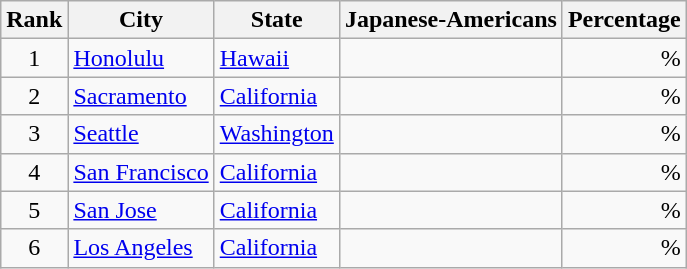<table class="wikitable sortable">
<tr>
<th>Rank</th>
<th>City</th>
<th>State</th>
<th>Japanese-Americans</th>
<th>Percentage</th>
</tr>
<tr>
<td align=center>1</td>
<td><a href='#'>Honolulu</a></td>
<td><a href='#'>Hawaii</a></td>
<td align=right></td>
<td align=right>%</td>
</tr>
<tr>
<td align=center>2</td>
<td><a href='#'>Sacramento</a></td>
<td><a href='#'>California</a></td>
<td align=right></td>
<td align=right>%</td>
</tr>
<tr>
<td align=center>3</td>
<td><a href='#'>Seattle</a></td>
<td><a href='#'>Washington</a></td>
<td align=right></td>
<td align=right>%</td>
</tr>
<tr>
<td align=center>4</td>
<td><a href='#'>San Francisco</a></td>
<td><a href='#'>California</a></td>
<td align=right></td>
<td align=right>%</td>
</tr>
<tr>
<td align=center>5</td>
<td><a href='#'>San Jose</a></td>
<td><a href='#'>California</a></td>
<td align=right></td>
<td align=right>%</td>
</tr>
<tr>
<td align=center>6</td>
<td><a href='#'>Los Angeles</a></td>
<td><a href='#'>California</a></td>
<td align=right></td>
<td align=right>%</td>
</tr>
</table>
